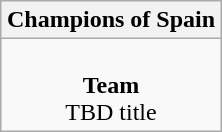<table class=wikitable style="text-align:center; margin:auto">
<tr>
<th>Champions of Spain</th>
</tr>
<tr>
<td> <br><strong>Team</strong><br>TBD title</td>
</tr>
</table>
